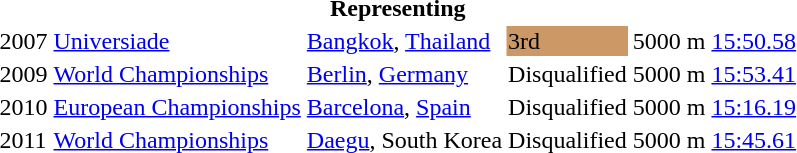<table>
<tr>
<th colspan="6">Representing </th>
</tr>
<tr>
<td>2007</td>
<td><a href='#'>Universiade</a></td>
<td><a href='#'>Bangkok</a>, <a href='#'>Thailand</a></td>
<td bgcolor=cc9966>3rd</td>
<td>5000 m</td>
<td><a href='#'>15:50.58</a></td>
</tr>
<tr>
<td>2009</td>
<td><a href='#'>World Championships</a></td>
<td><a href='#'>Berlin</a>, <a href='#'>Germany</a></td>
<td>Disqualified</td>
<td>5000 m</td>
<td><a href='#'>15:53.41</a></td>
</tr>
<tr>
<td>2010</td>
<td><a href='#'>European Championships</a></td>
<td><a href='#'>Barcelona</a>, <a href='#'>Spain</a></td>
<td>Disqualified</td>
<td>5000 m</td>
<td><a href='#'>15:16.19</a></td>
</tr>
<tr>
<td>2011</td>
<td><a href='#'>World Championships</a></td>
<td><a href='#'>Daegu</a>, South Korea</td>
<td>Disqualified</td>
<td>5000 m</td>
<td><a href='#'>15:45.61</a></td>
</tr>
</table>
